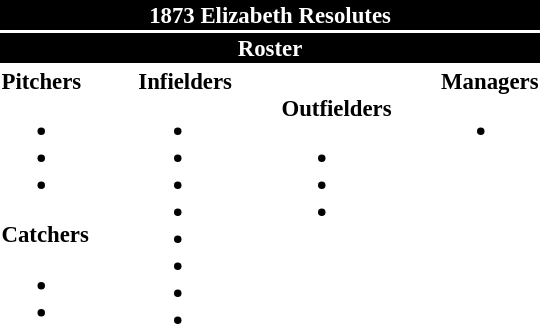<table class="toccolours" style="font-size: 95%;">
<tr>
<th colspan="10" style="background-color: black; color:white; text-align: center;">1873 Elizabeth Resolutes</th>
</tr>
<tr>
<td colspan="10" style="background-color:black; color: white; text-align: center;"><strong>Roster</strong></td>
</tr>
<tr>
<td valign="top"><strong>Pitchers</strong><br><ul><li></li><li></li><li></li></ul><strong>Catchers</strong><ul><li></li><li></li></ul></td>
<td width="25px"></td>
<td valign="top"><strong>Infielders</strong><br><ul><li></li><li></li><li></li><li></li><li></li><li></li><li></li><li></li></ul></td>
<td width="25px"></td>
<td valign="top"><br><strong>Outfielders</strong><ul><li></li><li></li><li></li></ul></td>
<td width="25px"></td>
<td valign="top"><strong>Managers</strong><br><ul><li></li></ul></td>
</tr>
</table>
